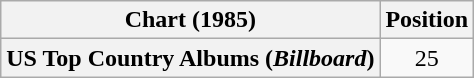<table class="wikitable plainrowheaders" style="text-align:center">
<tr>
<th scope="col">Chart (1985)</th>
<th scope="col">Position</th>
</tr>
<tr>
<th scope="row">US Top Country Albums (<em>Billboard</em>)</th>
<td>25</td>
</tr>
</table>
